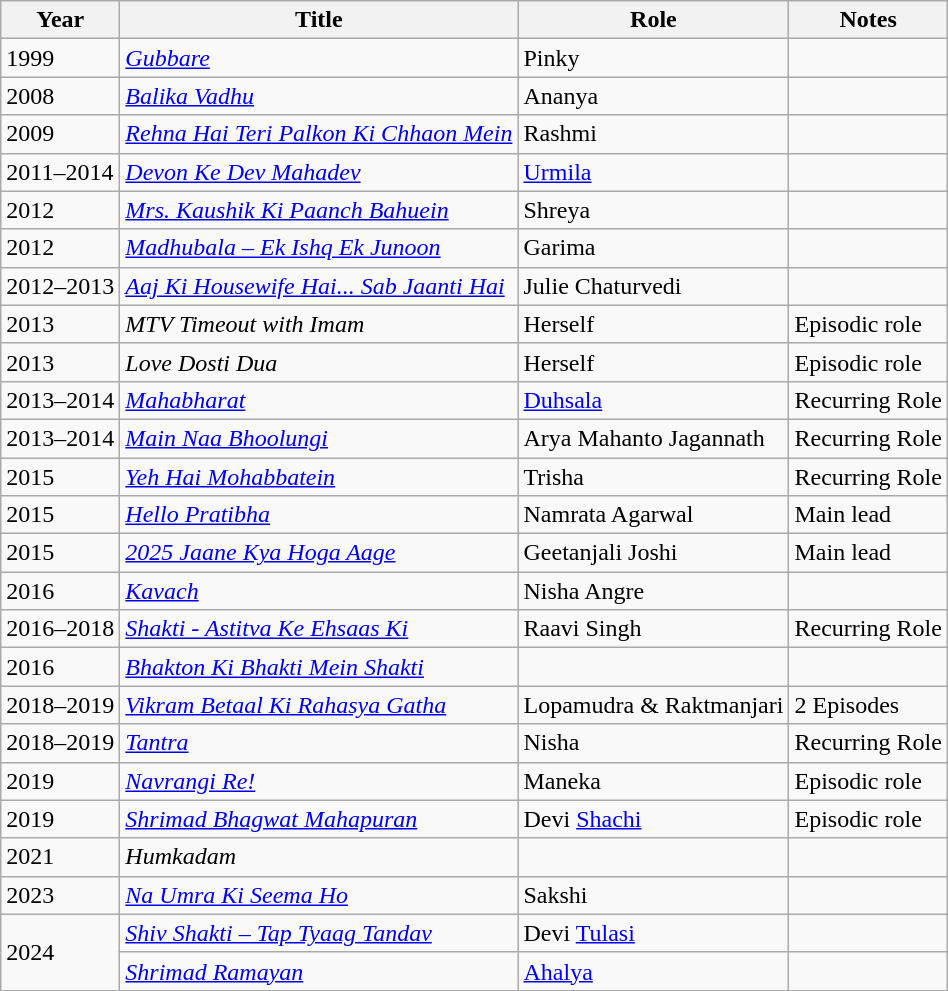<table class="wikitable sortable">
<tr>
<th>Year</th>
<th>Title</th>
<th>Role</th>
<th>Notes</th>
</tr>
<tr>
<td>1999</td>
<td><a href='#'><em>Gubbare</em></a></td>
<td>Pinky</td>
<td></td>
</tr>
<tr>
<td>2008</td>
<td><em><a href='#'>Balika Vadhu</a></em></td>
<td>Ananya</td>
<td></td>
</tr>
<tr>
<td>2009</td>
<td><em><a href='#'>Rehna Hai Teri Palkon Ki Chhaon Mein</a></em></td>
<td>Rashmi</td>
<td></td>
</tr>
<tr>
<td>2011–2014</td>
<td><a href='#'><em>Devon Ke Dev Mahadev</em></a></td>
<td><a href='#'>Urmila</a></td>
<td></td>
</tr>
<tr>
<td>2012</td>
<td><em><a href='#'>Mrs. Kaushik Ki Paanch Bahuein</a></em></td>
<td>Shreya</td>
<td></td>
</tr>
<tr>
<td>2012</td>
<td><em><a href='#'>Madhubala – Ek Ishq Ek Junoon</a></em></td>
<td>Garima</td>
<td></td>
</tr>
<tr>
<td>2012–2013</td>
<td><em><a href='#'>Aaj Ki Housewife Hai... Sab Jaanti Hai</a></em></td>
<td>Julie Chaturvedi</td>
<td></td>
</tr>
<tr>
<td>2013</td>
<td><em>MTV Timeout with Imam</em></td>
<td>Herself</td>
<td>Episodic role</td>
</tr>
<tr>
<td>2013</td>
<td><em>Love Dosti Dua</em></td>
<td>Herself</td>
<td>Episodic role</td>
</tr>
<tr>
<td>2013–2014</td>
<td><a href='#'><em>Mahabharat</em></a></td>
<td><a href='#'>Duhsala</a></td>
<td>Recurring Role</td>
</tr>
<tr>
<td>2013–2014</td>
<td><em><a href='#'>Main Naa Bhoolungi</a></em></td>
<td>Arya Mahanto Jagannath</td>
<td>Recurring Role</td>
</tr>
<tr>
<td>2015</td>
<td><em><a href='#'>Yeh Hai Mohabbatein</a></em></td>
<td>Trisha</td>
<td>Recurring Role</td>
</tr>
<tr>
<td>2015</td>
<td><em><a href='#'>Hello Pratibha</a></em></td>
<td>Namrata Agarwal</td>
<td>Main lead</td>
</tr>
<tr>
<td>2015</td>
<td><em><a href='#'>2025 Jaane Kya Hoga Aage</a></em></td>
<td>Geetanjali Joshi</td>
<td>Main lead</td>
</tr>
<tr>
<td>2016</td>
<td><a href='#'><em>Kavach</em></a></td>
<td>Nisha Angre</td>
<td></td>
</tr>
<tr>
<td>2016–2018</td>
<td><em><a href='#'>Shakti - Astitva Ke Ehsaas Ki</a></em></td>
<td>Raavi Singh</td>
<td>Recurring Role</td>
</tr>
<tr>
<td>2016</td>
<td><em><a href='#'>Bhakton Ki Bhakti Mein Shakti</a></em></td>
<td></td>
<td></td>
</tr>
<tr>
<td>2018–2019</td>
<td><em><a href='#'>Vikram Betaal Ki Rahasya Gatha</a></em></td>
<td>Lopamudra & Raktmanjari</td>
<td>2 Episodes</td>
</tr>
<tr>
<td>2018–2019</td>
<td><a href='#'><em>Tantra</em></a></td>
<td>Nisha</td>
<td>Recurring Role </td>
</tr>
<tr>
<td>2019</td>
<td><em><a href='#'>Navrangi Re!</a></em></td>
<td>Maneka</td>
<td>Episodic role</td>
</tr>
<tr>
<td>2019</td>
<td><em><a href='#'>Shrimad Bhagwat Mahapuran</a></em></td>
<td>Devi <a href='#'>Shachi</a></td>
<td>Episodic role</td>
</tr>
<tr>
<td>2021</td>
<td><em>Humkadam</em></td>
<td></td>
<td></td>
</tr>
<tr>
<td>2023</td>
<td><em><a href='#'>Na Umra Ki Seema Ho</a></em></td>
<td>Sakshi</td>
<td></td>
</tr>
<tr>
<td rowspan="2">2024</td>
<td><em><a href='#'>Shiv Shakti – Tap Tyaag Tandav</a></em></td>
<td>Devi <a href='#'>Tulasi</a></td>
<td></td>
</tr>
<tr>
<td><em><a href='#'>Shrimad Ramayan</a></em></td>
<td><a href='#'>Ahalya</a></td>
<td></td>
</tr>
</table>
